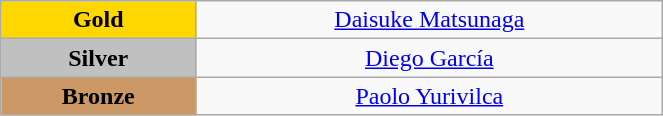<table class="wikitable" style="text-align:center; " width="35%">
<tr>
<td bgcolor="gold"><strong>Gold</strong></td>
<td><a href='#'>Daisuke Matsunaga</a><br>  <small><em></em></small></td>
</tr>
<tr>
<td bgcolor="silver"><strong>Silver</strong></td>
<td><a href='#'>Diego García</a><br>  <small><em></em></small></td>
</tr>
<tr>
<td bgcolor="CC9966"><strong>Bronze</strong></td>
<td><a href='#'>Paolo Yurivilca</a><br>  <small><em></em></small></td>
</tr>
</table>
